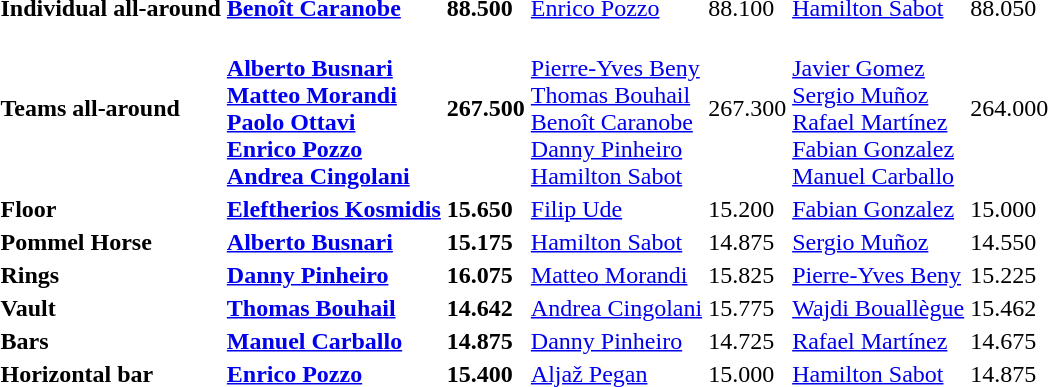<table>
<tr>
<td><strong>Individual all-around</strong></td>
<td> <strong><a href='#'>Benoît Caranobe</a></strong></td>
<td><strong>88.500</strong></td>
<td> <a href='#'>Enrico Pozzo</a></td>
<td>88.100</td>
<td> <a href='#'>Hamilton Sabot</a></td>
<td>88.050</td>
</tr>
<tr>
<td><strong>Teams all-around</strong></td>
<td><strong></strong><br><strong><a href='#'>Alberto Busnari</a></strong><br><strong><a href='#'>Matteo Morandi</a></strong><br><strong><a href='#'>Paolo Ottavi</a></strong><br><strong><a href='#'>Enrico Pozzo</a></strong><br><strong><a href='#'>Andrea Cingolani</a></strong></td>
<td><strong>267.500</strong></td>
<td><br><a href='#'>Pierre-Yves Beny</a><br><a href='#'>Thomas Bouhail</a><br><a href='#'>Benoît Caranobe</a><br><a href='#'>Danny Pinheiro</a><br><a href='#'>Hamilton Sabot</a></td>
<td>267.300</td>
<td><br><a href='#'>Javier Gomez</a><br><a href='#'>Sergio Muñoz</a><br><a href='#'>Rafael Martínez</a><br><a href='#'>Fabian Gonzalez</a><br><a href='#'>Manuel Carballo</a></td>
<td>264.000</td>
</tr>
<tr>
<td><strong>Floor</strong></td>
<td> <strong><a href='#'>Eleftherios Kosmidis</a></strong></td>
<td><strong>15.650</strong></td>
<td> <a href='#'>Filip Ude</a></td>
<td>15.200</td>
<td> <a href='#'>Fabian Gonzalez</a></td>
<td>15.000</td>
</tr>
<tr>
<td><strong>Pommel Horse</strong></td>
<td> <strong><a href='#'>Alberto Busnari</a></strong></td>
<td><strong>15.175</strong></td>
<td> <a href='#'>Hamilton Sabot</a></td>
<td>14.875</td>
<td> <a href='#'>Sergio Muñoz</a></td>
<td>14.550</td>
</tr>
<tr>
<td><strong>Rings</strong></td>
<td> <strong><a href='#'>Danny Pinheiro</a></strong></td>
<td><strong>16.075</strong></td>
<td> <a href='#'>Matteo Morandi</a></td>
<td>15.825</td>
<td> <a href='#'>Pierre-Yves Beny</a></td>
<td>15.225</td>
</tr>
<tr>
<td><strong>Vault</strong></td>
<td> <strong><a href='#'>Thomas Bouhail</a></strong></td>
<td><strong>14.642</strong></td>
<td> <a href='#'>Andrea Cingolani</a></td>
<td>15.775</td>
<td> <a href='#'>Wajdi Bouallègue</a></td>
<td>15.462</td>
</tr>
<tr>
<td><strong>Bars</strong></td>
<td> <strong><a href='#'>Manuel Carballo</a></strong></td>
<td><strong>14.875</strong></td>
<td> <a href='#'>Danny Pinheiro</a></td>
<td>14.725</td>
<td> <a href='#'>Rafael Martínez</a></td>
<td>14.675</td>
</tr>
<tr>
<td><strong>Horizontal bar</strong></td>
<td> <strong><a href='#'>Enrico Pozzo</a></strong></td>
<td><strong>15.400</strong></td>
<td> <a href='#'>Aljaž Pegan</a></td>
<td>15.000</td>
<td> <a href='#'>Hamilton Sabot</a></td>
<td>14.875</td>
</tr>
</table>
